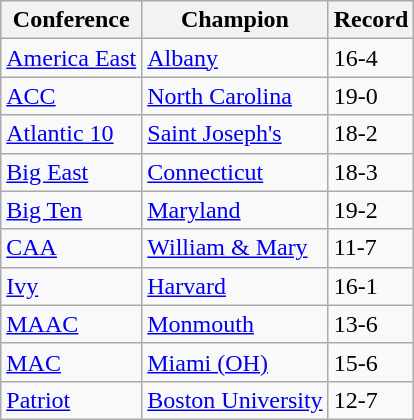<table class="wikitable">
<tr>
<th>Conference</th>
<th>Champion</th>
<th>Record</th>
</tr>
<tr>
<td><a href='#'>America East</a></td>
<td><a href='#'>Albany</a></td>
<td>16-4</td>
</tr>
<tr>
<td><a href='#'>ACC</a></td>
<td><a href='#'>North Carolina</a></td>
<td>19-0</td>
</tr>
<tr>
<td><a href='#'>Atlantic 10</a></td>
<td><a href='#'>Saint Joseph's</a></td>
<td>18-2</td>
</tr>
<tr>
<td><a href='#'>Big East</a></td>
<td><a href='#'>Connecticut</a></td>
<td>18-3</td>
</tr>
<tr>
<td><a href='#'>Big Ten</a></td>
<td><a href='#'>Maryland</a></td>
<td>19-2</td>
</tr>
<tr>
<td><a href='#'>CAA</a></td>
<td><a href='#'>William & Mary</a></td>
<td>11-7</td>
</tr>
<tr>
<td><a href='#'>Ivy</a></td>
<td><a href='#'>Harvard</a></td>
<td>16-1</td>
</tr>
<tr>
<td><a href='#'>MAAC</a></td>
<td><a href='#'>Monmouth</a></td>
<td>13-6</td>
</tr>
<tr>
<td><a href='#'>MAC</a></td>
<td><a href='#'>Miami (OH)</a></td>
<td>15-6</td>
</tr>
<tr>
<td><a href='#'>Patriot</a></td>
<td><a href='#'>Boston University</a></td>
<td>12-7</td>
</tr>
</table>
